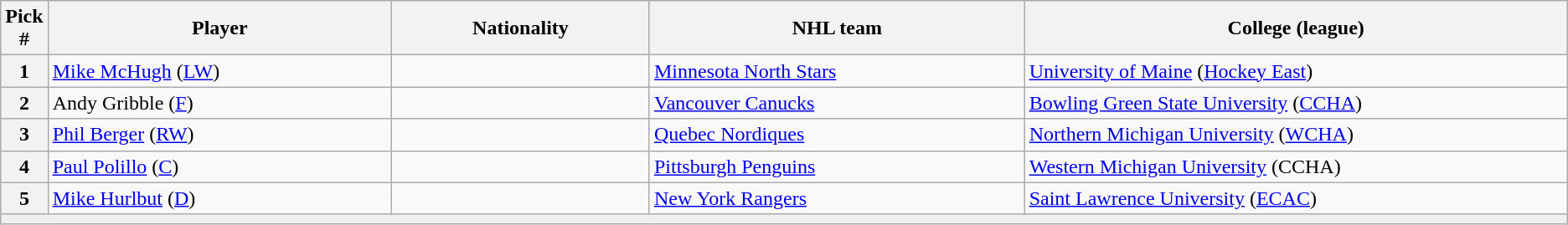<table class="wikitable">
<tr>
<th bgcolor="#DDDDFF" width="2.75%">Pick #</th>
<th bgcolor="#DDDDFF" width="22.0%">Player</th>
<th bgcolor="#DDDDFF" width="16.5%">Nationality</th>
<th bgcolor="#DDDDFF" width="24.0%">NHL team</th>
<th bgcolor="#DDDDFF" width="100.0%">College (league)</th>
</tr>
<tr>
<th>1</th>
<td><a href='#'>Mike McHugh</a> (<a href='#'>LW</a>)</td>
<td></td>
<td><a href='#'>Minnesota North Stars</a></td>
<td><a href='#'>University of Maine</a> (<a href='#'>Hockey East</a>)</td>
</tr>
<tr>
<th>2</th>
<td>Andy Gribble (<a href='#'>F</a>)</td>
<td></td>
<td><a href='#'>Vancouver Canucks</a></td>
<td><a href='#'>Bowling Green State University</a> (<a href='#'>CCHA</a>)</td>
</tr>
<tr>
<th>3</th>
<td><a href='#'>Phil Berger</a> (<a href='#'>RW</a>)</td>
<td></td>
<td><a href='#'>Quebec Nordiques</a></td>
<td><a href='#'>Northern Michigan University</a> (<a href='#'>WCHA</a>)</td>
</tr>
<tr>
<th>4</th>
<td><a href='#'>Paul Polillo</a> (<a href='#'>C</a>)</td>
<td></td>
<td><a href='#'>Pittsburgh Penguins</a></td>
<td><a href='#'>Western Michigan University</a> (CCHA)</td>
</tr>
<tr>
<th>5</th>
<td><a href='#'>Mike Hurlbut</a> (<a href='#'>D</a>)</td>
<td></td>
<td><a href='#'>New York Rangers</a></td>
<td><a href='#'>Saint Lawrence University</a> (<a href='#'>ECAC</a>)</td>
</tr>
<tr>
<td align=center colspan="5" bgcolor="#efefef"></td>
</tr>
</table>
